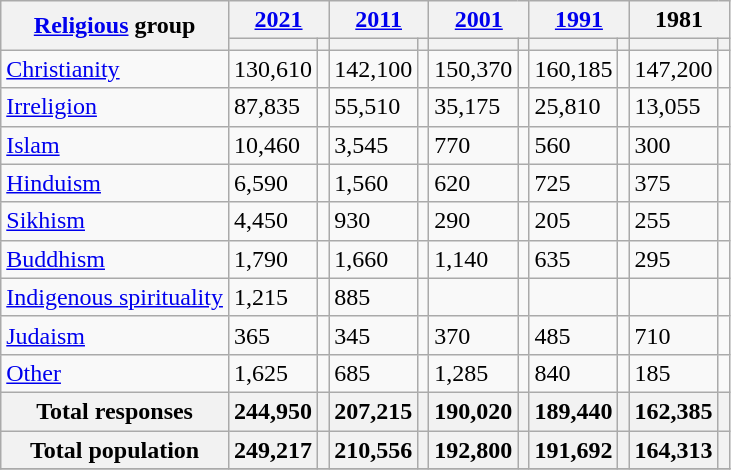<table class="wikitable collapsible sortable">
<tr>
<th rowspan="2"><a href='#'>Religious</a> group</th>
<th colspan="2"><a href='#'>2021</a></th>
<th colspan="2"><a href='#'>2011</a></th>
<th colspan="2"><a href='#'>2001</a></th>
<th colspan="2"><a href='#'>1991</a></th>
<th colspan="2">1981</th>
</tr>
<tr>
<th><a href='#'></a></th>
<th></th>
<th></th>
<th></th>
<th></th>
<th></th>
<th></th>
<th></th>
<th></th>
<th></th>
</tr>
<tr>
<td><a href='#'>Christianity</a> </td>
<td>130,610</td>
<td></td>
<td>142,100</td>
<td></td>
<td>150,370</td>
<td></td>
<td>160,185</td>
<td></td>
<td>147,200</td>
<td></td>
</tr>
<tr>
<td><a href='#'>Irreligion</a></td>
<td>87,835</td>
<td></td>
<td>55,510</td>
<td></td>
<td>35,175</td>
<td></td>
<td>25,810</td>
<td></td>
<td>13,055</td>
<td></td>
</tr>
<tr>
<td><a href='#'>Islam</a> </td>
<td>10,460</td>
<td></td>
<td>3,545</td>
<td></td>
<td>770</td>
<td></td>
<td>560</td>
<td></td>
<td>300</td>
<td></td>
</tr>
<tr>
<td><a href='#'>Hinduism</a> </td>
<td>6,590</td>
<td></td>
<td>1,560</td>
<td></td>
<td>620</td>
<td></td>
<td>725</td>
<td></td>
<td>375</td>
<td></td>
</tr>
<tr>
<td><a href='#'>Sikhism</a> </td>
<td>4,450</td>
<td></td>
<td>930</td>
<td></td>
<td>290</td>
<td></td>
<td>205</td>
<td></td>
<td>255</td>
<td></td>
</tr>
<tr>
<td><a href='#'>Buddhism</a> </td>
<td>1,790</td>
<td></td>
<td>1,660</td>
<td></td>
<td>1,140</td>
<td></td>
<td>635</td>
<td></td>
<td>295</td>
<td></td>
</tr>
<tr>
<td><a href='#'>Indigenous spirituality</a></td>
<td>1,215</td>
<td></td>
<td>885</td>
<td></td>
<td></td>
<td></td>
<td></td>
<td></td>
<td></td>
<td></td>
</tr>
<tr>
<td><a href='#'>Judaism</a> </td>
<td>365</td>
<td></td>
<td>345</td>
<td></td>
<td>370</td>
<td></td>
<td>485</td>
<td></td>
<td>710</td>
<td></td>
</tr>
<tr>
<td><a href='#'>Other</a></td>
<td>1,625</td>
<td></td>
<td>685</td>
<td></td>
<td>1,285</td>
<td></td>
<td>840</td>
<td></td>
<td>185</td>
<td></td>
</tr>
<tr>
<th>Total responses</th>
<th>244,950</th>
<th></th>
<th>207,215</th>
<th></th>
<th>190,020</th>
<th></th>
<th>189,440</th>
<th></th>
<th>162,385</th>
<th></th>
</tr>
<tr class="sortbottom">
<th>Total population</th>
<th>249,217</th>
<th></th>
<th>210,556</th>
<th></th>
<th>192,800</th>
<th></th>
<th>191,692</th>
<th></th>
<th>164,313</th>
<th></th>
</tr>
<tr class="sortbottom">
</tr>
</table>
